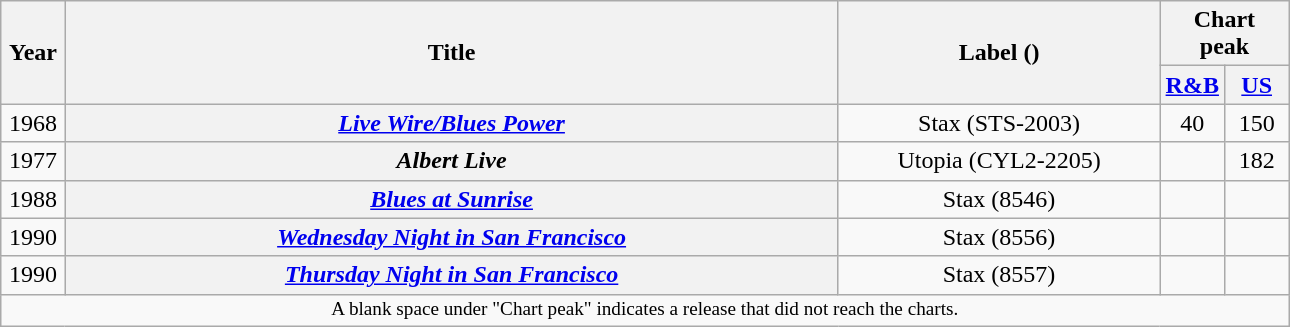<table class="wikitable plainrowheaders" style="text-align:center;">
<tr>
<th scope="col" width=5% rowspan="2">Year</th>
<th scope="col" width=60% rowspan="2">Title</th>
<th scope="col" width=25% rowspan="2">Label ()</th>
<th scope="col" width=10% colspan="2">Chart<br>peak</th>
</tr>
<tr>
<th width=5%><a href='#'>R&B</a></th>
<th width=5%><a href='#'>US</a></th>
</tr>
<tr>
<td>1968</td>
<th scope="row"><em><a href='#'>Live Wire/Blues Power</a></em></th>
<td>Stax (STS-2003)</td>
<td>40</td>
<td>150</td>
</tr>
<tr>
<td>1977</td>
<th scope="row"><em>Albert Live</em></th>
<td>Utopia (CYL2-2205)</td>
<td></td>
<td>182</td>
</tr>
<tr>
<td>1988</td>
<th scope="row"><em><a href='#'>Blues at Sunrise</a></em></th>
<td>Stax (8546)</td>
<td></td>
<td></td>
</tr>
<tr>
<td>1990</td>
<th scope="row"><em><a href='#'>Wednesday Night in San Francisco</a></em></th>
<td>Stax (8556)</td>
<td></td>
<td></td>
</tr>
<tr>
<td>1990</td>
<th scope="row"><em><a href='#'>Thursday Night in San Francisco</a></em></th>
<td>Stax (8557)</td>
<td></td>
<td></td>
</tr>
<tr>
<td colspan="5" style="font-size: 80%">A blank space under "Chart peak" indicates a release that did not reach the charts.</td>
</tr>
</table>
